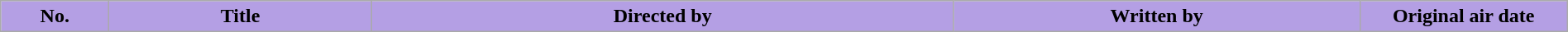<table class="wikitable plainrowheaders" style="width:100%; margin:auto;">
<tr>
<th scope="col" style="background-color: #B49FE4; color: black; width:5em;">No.</th>
<th scope="col" style="background-color: #B49FE4; color: black;">Title</th>
<th scope="col" style="background-color: #B49FE4; color: black;">Directed by</th>
<th scope="col" style="background-color: #B49FE4; color: black; width:20em;">Written by</th>
<th scope="col" style="background-color: #B49FE4; color: black; width:10em;">Original air date<br>

</th>
</tr>
</table>
